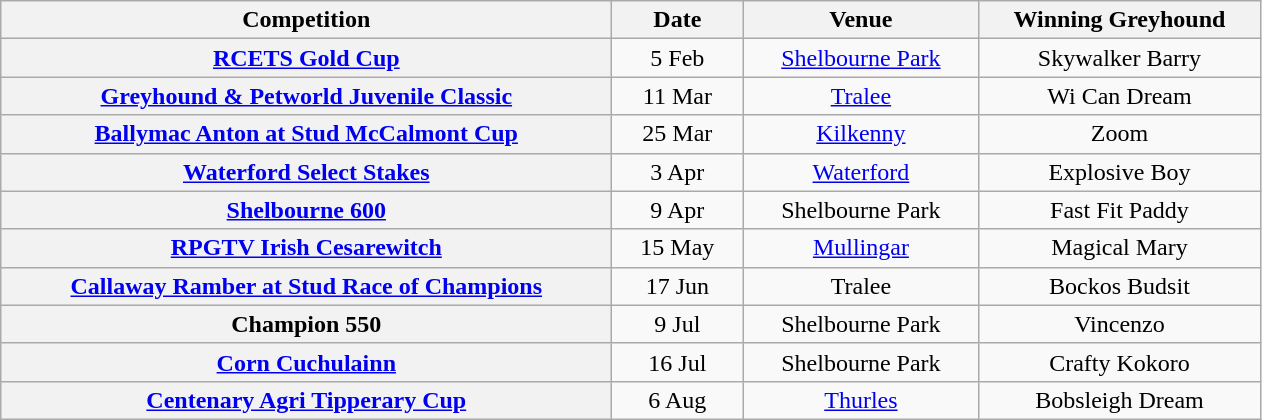<table class="wikitable" style="text-align:center">
<tr>
<th width=400>Competition</th>
<th width=80>Date</th>
<th width=150>Venue</th>
<th width=180>Winning Greyhound</th>
</tr>
<tr>
<th><a href='#'>RCETS Gold Cup</a></th>
<td>5 Feb</td>
<td><a href='#'>Shelbourne Park</a></td>
<td>Skywalker Barry</td>
</tr>
<tr>
<th><a href='#'>Greyhound & Petworld Juvenile Classic</a></th>
<td>11 Mar</td>
<td><a href='#'>Tralee</a></td>
<td>Wi Can Dream</td>
</tr>
<tr>
<th><a href='#'>Ballymac Anton at Stud McCalmont Cup</a></th>
<td>25 Mar</td>
<td><a href='#'>Kilkenny</a></td>
<td>Zoom</td>
</tr>
<tr>
<th><a href='#'>Waterford Select Stakes</a></th>
<td>3 Apr</td>
<td><a href='#'>Waterford</a></td>
<td>Explosive Boy</td>
</tr>
<tr>
<th><a href='#'>Shelbourne 600</a></th>
<td>9 Apr</td>
<td>Shelbourne Park</td>
<td>Fast Fit Paddy</td>
</tr>
<tr>
<th><a href='#'>RPGTV Irish Cesarewitch</a></th>
<td>15 May</td>
<td><a href='#'>Mullingar</a></td>
<td>Magical Mary</td>
</tr>
<tr>
<th><a href='#'>Callaway Ramber at Stud Race of Champions</a></th>
<td>17 Jun</td>
<td>Tralee</td>
<td>Bockos Budsit</td>
</tr>
<tr>
<th>Champion 550</th>
<td>9 Jul</td>
<td>Shelbourne Park</td>
<td>Vincenzo</td>
</tr>
<tr>
<th><a href='#'>Corn Cuchulainn</a></th>
<td>16 Jul</td>
<td>Shelbourne Park</td>
<td>Crafty Kokoro</td>
</tr>
<tr>
<th><a href='#'>Centenary Agri Tipperary Cup</a></th>
<td>6 Aug</td>
<td><a href='#'>Thurles</a></td>
<td>Bobsleigh Dream</td>
</tr>
</table>
